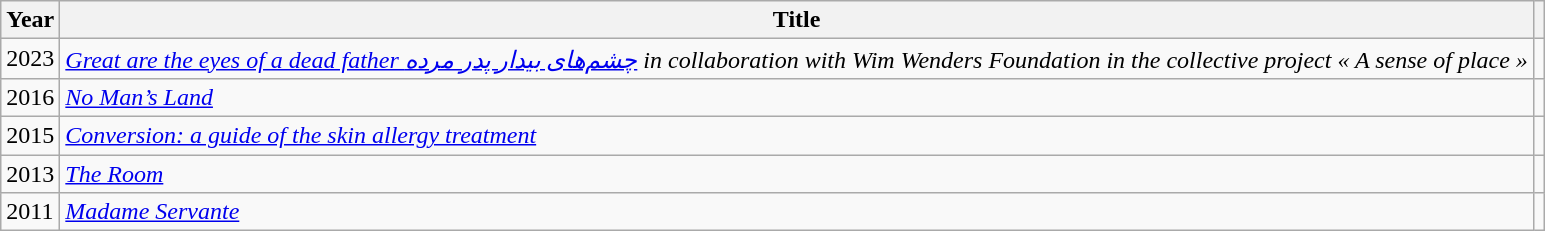<table class="wikitable sortable">
<tr>
<th>Year</th>
<th>Title</th>
<th></th>
</tr>
<tr>
<td>2023</td>
<td><em><a href='#'>Great are the eyes of a dead father  چشم‌های بیدار پدر مرده</a> in collaboration with Wim Wenders Foundation in the collective project « A sense of place »</em></td>
<td></td>
</tr>
<tr>
<td>2016</td>
<td><em><a href='#'>No Man’s Land</a></em></td>
<td></td>
</tr>
<tr>
<td>2015</td>
<td><em><a href='#'>Conversion: a guide of the skin allergy treatment</a></em></td>
<td></td>
</tr>
<tr>
<td>2013</td>
<td><em><a href='#'>The Room</a></em></td>
<td></td>
</tr>
<tr>
<td>2011</td>
<td><em><a href='#'>Madame Servante</a></em></td>
<td></td>
</tr>
</table>
